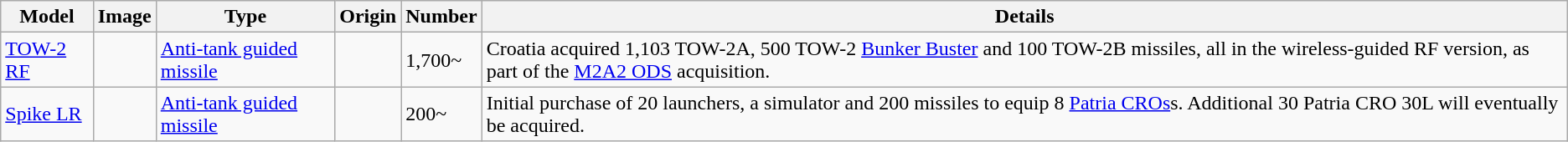<table class="wikitable">
<tr>
<th>Model</th>
<th>Image</th>
<th>Type</th>
<th>Origin</th>
<th>Number</th>
<th>Details</th>
</tr>
<tr>
<td><a href='#'>TOW-2 RF</a></td>
<td></td>
<td><a href='#'>Anti-tank guided missile</a></td>
<td></td>
<td>1,700~</td>
<td>Croatia acquired 1,103 TOW-2A, 500 TOW-2 <a href='#'>Bunker Buster</a> and 100 TOW-2B missiles, all in the wireless-guided RF version, as part of the <a href='#'>M2A2 ODS</a> acquisition.</td>
</tr>
<tr>
<td><a href='#'>Spike LR</a></td>
<td></td>
<td><a href='#'>Anti-tank guided missile</a></td>
<td></td>
<td>200~</td>
<td>Initial purchase of 20 launchers, a simulator and 200 missiles to equip 8 <a href='#'>Patria CROs</a>s. Additional 30 Patria CRO 30L will eventually be acquired.</td>
</tr>
</table>
